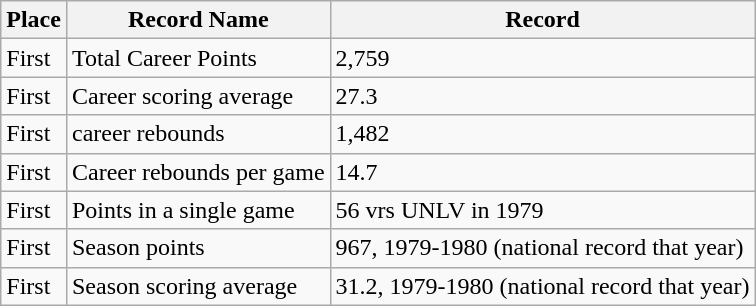<table class="wikitable">
<tr>
<th>Place</th>
<th>Record Name</th>
<th>Record</th>
</tr>
<tr>
<td>First</td>
<td>Total Career Points</td>
<td>2,759</td>
</tr>
<tr>
<td>First</td>
<td>Career scoring average</td>
<td>27.3</td>
</tr>
<tr>
<td>First</td>
<td>career rebounds</td>
<td>1,482</td>
</tr>
<tr>
<td>First</td>
<td>Career rebounds per game</td>
<td>14.7</td>
</tr>
<tr>
<td>First</td>
<td>Points in a single game</td>
<td>56 vrs UNLV in 1979</td>
</tr>
<tr>
<td>First</td>
<td>Season points</td>
<td>967, 1979-1980 (national record that year)</td>
</tr>
<tr>
<td>First</td>
<td>Season scoring average</td>
<td>31.2, 1979-1980 (national record that year)</td>
</tr>
</table>
